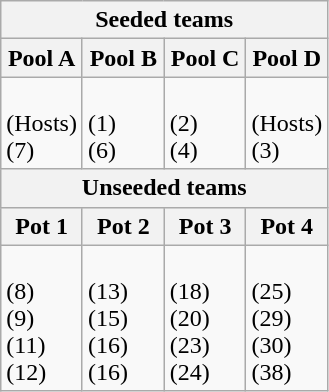<table class="wikitable">
<tr>
<th colspan=4>Seeded teams</th>
</tr>
<tr>
<th width=25%>Pool A</th>
<th width=25%>Pool B</th>
<th width=25%>Pool C</th>
<th width=25%>Pool D</th>
</tr>
<tr>
<td><br> (Hosts)<br>
 (7)</td>
<td><br> (1)<br>
 (6)</td>
<td><br> (2)<br>
 (4)</td>
<td><br> (Hosts)<br>
 (3)</td>
</tr>
<tr>
<th colspan=4>Unseeded teams</th>
</tr>
<tr>
<th width=25%>Pot 1</th>
<th width=25%>Pot 2</th>
<th width=25%>Pot 3</th>
<th width=25%>Pot 4</th>
</tr>
<tr>
<td><br> (8)<br>
 (9)<br>
 (11)<br>
 (12)</td>
<td><br> (13)<br>
 (15)<br>
 (16)<br>
 (16)</td>
<td><br> (18)<br>
 (20)<br>
 (23)<br>
 (24)</td>
<td><br> (25)<br>
 (29)<br>
 (30)<br>
 (38)</td>
</tr>
</table>
